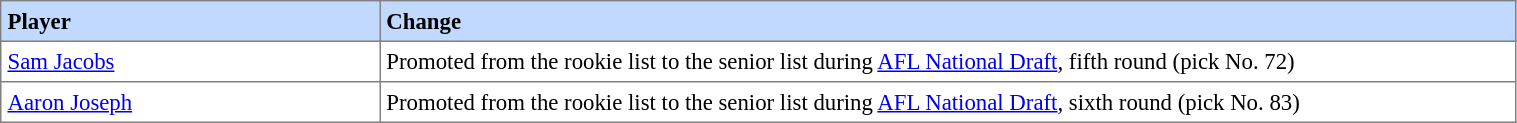<table border="1" cellpadding="4" cellspacing="0"  style="text-align:left; font-size:95%; border-collapse:collapse; width:80%;">
<tr style="background:#C1D8FF;">
<th style="width:25%;">Player</th>
<th>Change</th>
</tr>
<tr>
<td> <a href='#'>Sam Jacobs</a></td>
<td>Promoted from the rookie list to the senior list during <a href='#'>AFL National Draft</a>, fifth round (pick No. 72)</td>
</tr>
<tr>
<td> <a href='#'>Aaron Joseph</a></td>
<td>Promoted from the rookie list to the senior list during <a href='#'>AFL National Draft</a>, sixth round (pick No. 83)</td>
</tr>
</table>
